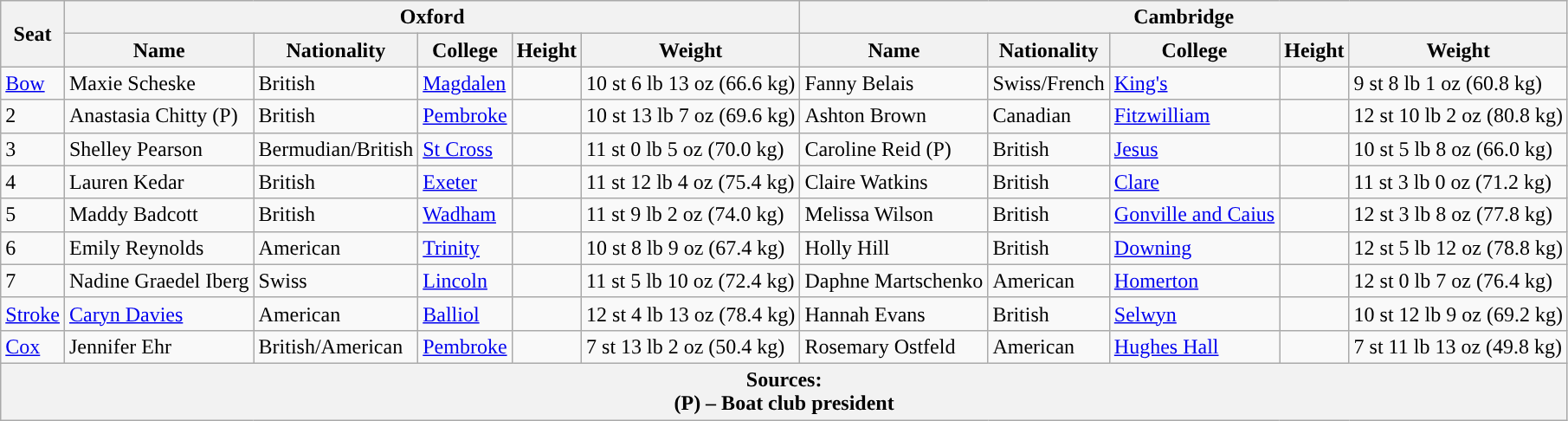<table class="wikitable">
<tr>
<th rowspan="2" scope="col">Seat</th>
<th colspan="5" scope="col">Oxford <br> </th>
<th colspan="5" scope="col">Cambridge <br> </th>
</tr>
<tr>
<th>Name</th>
<th>Nationality</th>
<th>College</th>
<th>Height</th>
<th>Weight</th>
<th>Name</th>
<th>Nationality</th>
<th>College</th>
<th>Height</th>
<th>Weight</th>
</tr>
<tr>
<td><a href='#'>Bow</a></td>
<td>Maxie Scheske</td>
<td>British</td>
<td><a href='#'>Magdalen</a></td>
<td></td>
<td>10 st 6 lb 13 oz (66.6 kg)</td>
<td>Fanny Belais</td>
<td>Swiss/French</td>
<td><a href='#'>King's</a></td>
<td></td>
<td>9 st 8 lb 1 oz (60.8 kg)</td>
</tr>
<tr>
<td>2</td>
<td>Anastasia Chitty (P)</td>
<td>British</td>
<td><a href='#'>Pembroke</a></td>
<td></td>
<td>10 st 13 lb 7 oz (69.6 kg)</td>
<td>Ashton Brown</td>
<td>Canadian</td>
<td><a href='#'>Fitzwilliam</a></td>
<td></td>
<td>12 st 10 lb 2 oz (80.8 kg)</td>
</tr>
<tr>
<td>3</td>
<td>Shelley Pearson</td>
<td>Bermudian/British</td>
<td><a href='#'>St Cross</a></td>
<td></td>
<td>11 st 0 lb 5 oz (70.0 kg)</td>
<td>Caroline Reid (P)</td>
<td>British</td>
<td><a href='#'>Jesus</a></td>
<td></td>
<td>10 st 5 lb 8 oz (66.0 kg)</td>
</tr>
<tr>
<td>4</td>
<td>Lauren Kedar</td>
<td>British</td>
<td><a href='#'>Exeter</a></td>
<td></td>
<td>11 st 12 lb 4 oz (75.4 kg)</td>
<td>Claire Watkins</td>
<td>British</td>
<td><a href='#'>Clare</a></td>
<td></td>
<td>11 st 3 lb 0 oz (71.2 kg)</td>
</tr>
<tr>
<td>5</td>
<td>Maddy Badcott</td>
<td>British</td>
<td><a href='#'>Wadham</a></td>
<td></td>
<td>11 st 9 lb 2 oz (74.0 kg)</td>
<td>Melissa Wilson</td>
<td>British</td>
<td><a href='#'>Gonville and Caius</a></td>
<td></td>
<td>12 st 3 lb 8 oz (77.8 kg)</td>
</tr>
<tr>
<td>6</td>
<td>Emily Reynolds</td>
<td>American</td>
<td><a href='#'>Trinity</a></td>
<td></td>
<td>10 st 8 lb 9 oz (67.4 kg)</td>
<td>Holly Hill</td>
<td>British</td>
<td><a href='#'>Downing</a></td>
<td></td>
<td>12 st 5 lb 12 oz (78.8 kg)</td>
</tr>
<tr>
<td>7</td>
<td>Nadine Graedel Iberg</td>
<td>Swiss</td>
<td><a href='#'>Lincoln</a></td>
<td></td>
<td>11 st 5 lb 10 oz (72.4 kg)</td>
<td>Daphne Martschenko</td>
<td>American</td>
<td><a href='#'>Homerton</a></td>
<td></td>
<td>12 st 0 lb 7 oz (76.4 kg)</td>
</tr>
<tr>
<td><a href='#'>Stroke</a></td>
<td><a href='#'>Caryn Davies</a></td>
<td>American</td>
<td><a href='#'>Balliol</a></td>
<td></td>
<td>12 st 4 lb 13 oz (78.4 kg)</td>
<td>Hannah Evans</td>
<td>British</td>
<td><a href='#'>Selwyn</a></td>
<td></td>
<td>10 st 12 lb 9 oz (69.2 kg)</td>
</tr>
<tr>
<td><a href='#'>Cox</a></td>
<td>Jennifer Ehr</td>
<td>British/American</td>
<td><a href='#'>Pembroke</a></td>
<td></td>
<td>7 st 13 lb 2 oz (50.4 kg)</td>
<td>Rosemary Ostfeld</td>
<td>American</td>
<td><a href='#'>Hughes Hall</a></td>
<td></td>
<td>7 st 11 lb 13 oz (49.8 kg)</td>
</tr>
<tr>
<th colspan="11">Sources:<br>(P) – Boat club president</th>
</tr>
</table>
